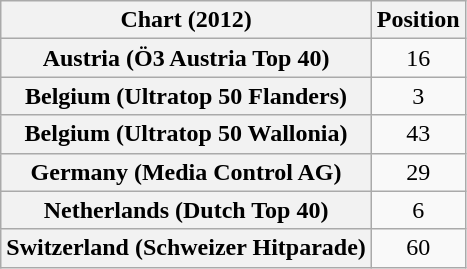<table class="wikitable sortable plainrowheaders" style="text-align:center">
<tr>
<th scope="col">Chart (2012)</th>
<th scope="col">Position</th>
</tr>
<tr>
<th scope="row">Austria (Ö3 Austria Top 40)</th>
<td>16</td>
</tr>
<tr>
<th scope="row">Belgium (Ultratop 50 Flanders)</th>
<td>3</td>
</tr>
<tr>
<th scope="row">Belgium (Ultratop 50 Wallonia)</th>
<td>43</td>
</tr>
<tr>
<th scope="row">Germany (Media Control AG)</th>
<td>29</td>
</tr>
<tr>
<th scope="row">Netherlands (Dutch Top 40)</th>
<td>6</td>
</tr>
<tr>
<th scope="row">Switzerland (Schweizer Hitparade)</th>
<td>60</td>
</tr>
</table>
